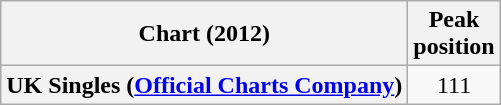<table class="wikitable plainrowheaders" style="text-align:center;">
<tr>
<th scope="col">Chart (2012)</th>
<th scope="col">Peak<br>position</th>
</tr>
<tr>
<th scope="row">UK Singles (<a href='#'>Official Charts Company</a>)</th>
<td>111</td>
</tr>
</table>
